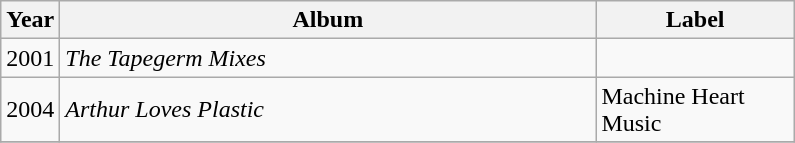<table class="wikitable">
<tr>
<th width="30">Year</th>
<th width="350">Album</th>
<th width="125">Label</th>
</tr>
<tr>
<td>2001</td>
<td><em>The Tapegerm Mixes</em></td>
<td></td>
</tr>
<tr>
<td>2004</td>
<td><em>Arthur Loves Plastic</em></td>
<td>Machine Heart Music</td>
</tr>
<tr>
</tr>
</table>
